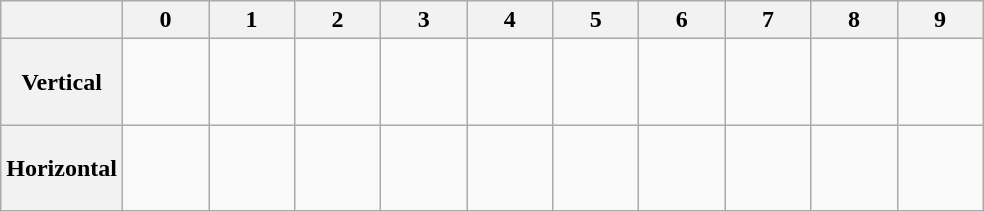<table class="wikitable" border="1" style="text-align:center">
<tr>
<th> </th>
<th style="width:50px">0</th>
<th style="width:50px">1</th>
<th style="width:50px">2</th>
<th style="width:50px">3</th>
<th style="width:50px">4</th>
<th style="width:50px">5</th>
<th style="width:50px">6</th>
<th style="width:50px">7</th>
<th style="width:50px">8</th>
<th style="width:50px">9</th>
</tr>
<tr>
<th style="height:50px">Vertical</th>
<td> </td>
<td></td>
<td></td>
<td></td>
<td></td>
<td></td>
<td></td>
<td></td>
<td></td>
<td></td>
</tr>
<tr>
<th style="height:50px">Horizontal</th>
<td> </td>
<td></td>
<td></td>
<td></td>
<td></td>
<td></td>
<td></td>
<td></td>
<td></td>
<td></td>
</tr>
</table>
